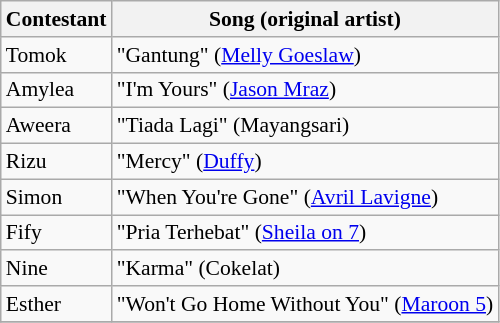<table class="wikitable" style="font-size:90%;">
<tr>
<th>Contestant</th>
<th>Song (original artist)</th>
</tr>
<tr>
<td>Tomok</td>
<td>"Gantung" (<a href='#'>Melly Goeslaw</a>)</td>
</tr>
<tr>
<td>Amylea</td>
<td>"I'm Yours" (<a href='#'>Jason Mraz</a>)</td>
</tr>
<tr>
<td>Aweera</td>
<td>"Tiada Lagi" (Mayangsari)</td>
</tr>
<tr>
<td>Rizu</td>
<td>"Mercy" (<a href='#'>Duffy</a>)</td>
</tr>
<tr>
<td>Simon</td>
<td>"When You're Gone" (<a href='#'>Avril Lavigne</a>)</td>
</tr>
<tr>
<td>Fify</td>
<td>"Pria Terhebat" (<a href='#'>Sheila on 7</a>)</td>
</tr>
<tr>
<td>Nine</td>
<td>"Karma" (Cokelat)</td>
</tr>
<tr>
<td>Esther</td>
<td>"Won't Go Home Without You" (<a href='#'>Maroon 5</a>)</td>
</tr>
<tr>
</tr>
</table>
